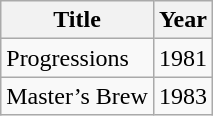<table class="wikitable">
<tr>
<th>Title</th>
<th>Year</th>
</tr>
<tr>
<td>Progressions</td>
<td>1981</td>
</tr>
<tr>
<td>Master’s Brew</td>
<td>1983</td>
</tr>
</table>
